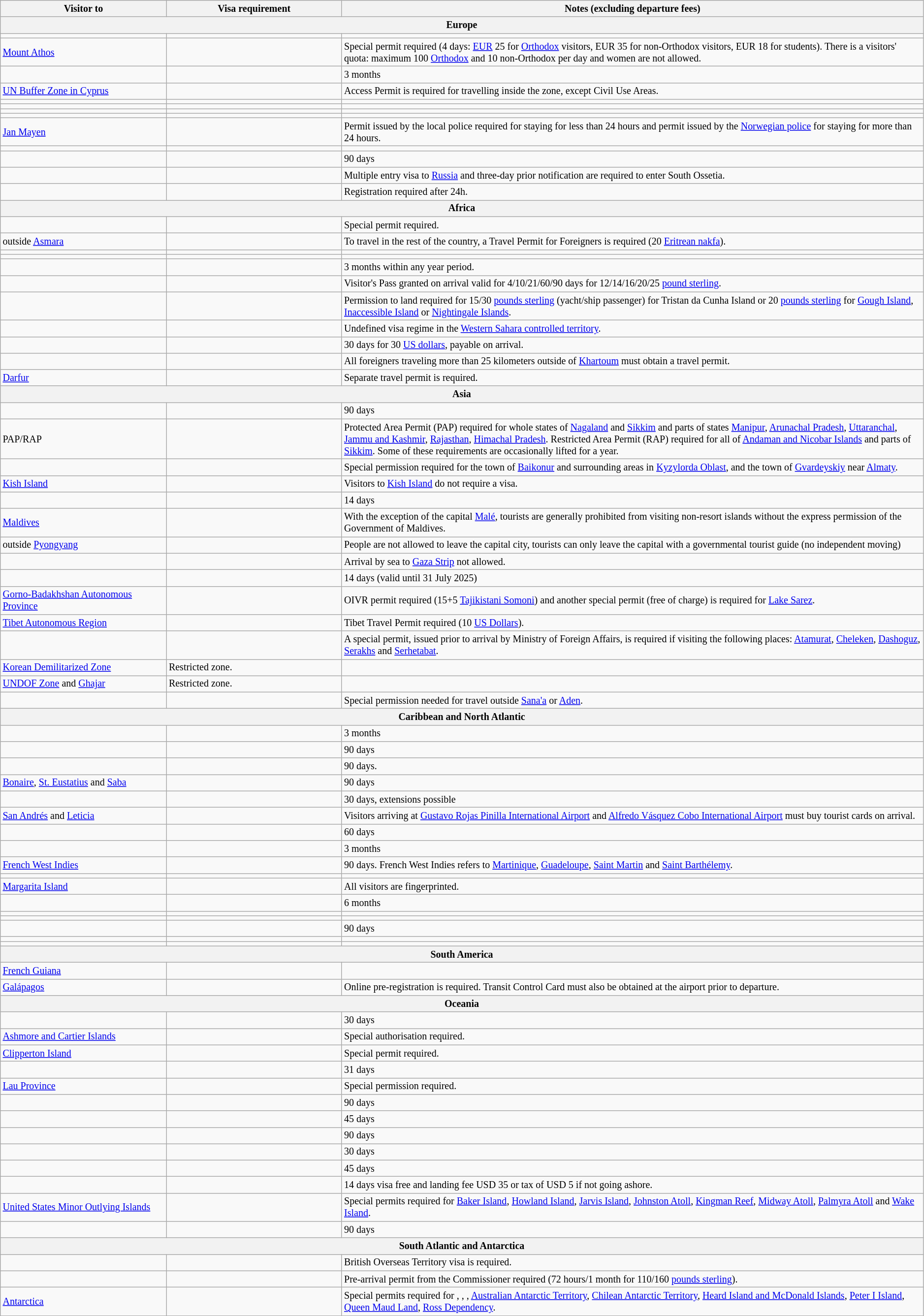<table class="wikitable" style="text-align: left; font-size: smaller; table-layout: fixed; ">
<tr>
<th style="width:18%;">Visitor to</th>
<th style="width:19%;">Visa requirement</th>
<th>Notes (excluding departure fees)</th>
</tr>
<tr>
<th colspan="3">Europe</th>
</tr>
<tr>
<td></td>
<td></td>
<td></td>
</tr>
<tr>
<td> <a href='#'>Mount Athos</a></td>
<td></td>
<td>Special permit required (4 days: <a href='#'>EUR</a> 25 for <a href='#'>Orthodox</a> visitors, EUR 35 for non-Orthodox visitors, EUR 18 for students). There is a visitors' quota: maximum 100 <a href='#'>Orthodox</a> and 10 non-Orthodox per day and women are not allowed.</td>
</tr>
<tr>
<td></td>
<td></td>
<td>3 months</td>
</tr>
<tr>
<td> <a href='#'>UN Buffer Zone in Cyprus</a></td>
<td></td>
<td>Access Permit is required for travelling inside the zone, except Civil Use Areas.</td>
</tr>
<tr>
<td></td>
<td></td>
<td></td>
</tr>
<tr>
<td></td>
<td></td>
<td></td>
</tr>
<tr>
<td></td>
<td></td>
<td></td>
</tr>
<tr>
<td></td>
<td></td>
<td></td>
</tr>
<tr>
<td> <a href='#'>Jan Mayen</a></td>
<td></td>
<td>Permit issued by the local police required for staying for less than 24 hours and permit issued by the <a href='#'>Norwegian police</a> for staying for more than 24 hours.</td>
</tr>
<tr>
<td></td>
<td></td>
<td></td>
</tr>
<tr>
<td></td>
<td></td>
<td>90 days</td>
</tr>
<tr>
<td></td>
<td></td>
<td>Multiple entry visa to <a href='#'>Russia</a> and three-day prior notification are required to enter South Ossetia.</td>
</tr>
<tr>
<td></td>
<td></td>
<td>Registration required after 24h.</td>
</tr>
<tr>
<th colspan="3">Africa</th>
</tr>
<tr>
<td></td>
<td></td>
<td>Special permit required.</td>
</tr>
<tr>
<td> outside <a href='#'>Asmara</a></td>
<td></td>
<td>To travel in the rest of the country, a Travel Permit for Foreigners is required (20 <a href='#'>Eritrean nakfa</a>).</td>
</tr>
<tr>
<td></td>
<td></td>
<td></td>
</tr>
<tr>
<td></td>
<td></td>
<td></td>
</tr>
<tr>
<td></td>
<td></td>
<td>3 months within any year period.</td>
</tr>
<tr>
<td></td>
<td></td>
<td>Visitor's Pass granted on arrival valid for 4/10/21/60/90 days for 12/14/16/20/25 <a href='#'>pound sterling</a>.</td>
</tr>
<tr>
<td></td>
<td></td>
<td>Permission to land required for 15/30 <a href='#'>pounds sterling</a> (yacht/ship passenger) for Tristan da Cunha Island or 20 <a href='#'>pounds sterling</a> for <a href='#'>Gough Island</a>, <a href='#'>Inaccessible Island</a> or <a href='#'>Nightingale Islands</a>.</td>
</tr>
<tr>
<td></td>
<td></td>
<td>Undefined visa regime in the <a href='#'>Western Sahara controlled territory</a>.</td>
</tr>
<tr>
<td></td>
<td></td>
<td>30 days for 30 <a href='#'>US dollars</a>, payable on arrival.</td>
</tr>
<tr>
<td></td>
<td></td>
<td>All foreigners traveling more than 25 kilometers outside of <a href='#'>Khartoum</a> must obtain a travel permit.</td>
</tr>
<tr>
<td> <a href='#'>Darfur</a></td>
<td></td>
<td>Separate travel permit is required.</td>
</tr>
<tr>
<th colspan="3">Asia</th>
</tr>
<tr>
<td></td>
<td></td>
<td>90 days</td>
</tr>
<tr>
<td> PAP/RAP</td>
<td></td>
<td>Protected Area Permit (PAP) required for whole states of <a href='#'>Nagaland</a> and <a href='#'>Sikkim</a> and parts of states <a href='#'>Manipur</a>, <a href='#'>Arunachal Pradesh</a>, <a href='#'>Uttaranchal</a>, <a href='#'>Jammu and Kashmir</a>, <a href='#'>Rajasthan</a>, <a href='#'>Himachal Pradesh</a>. Restricted Area Permit (RAP) required for all of <a href='#'>Andaman and Nicobar Islands</a> and parts of <a href='#'>Sikkim</a>. Some of these requirements are occasionally lifted for a year.</td>
</tr>
<tr>
<td></td>
<td></td>
<td>Special permission required for the town of <a href='#'>Baikonur</a> and surrounding areas in <a href='#'>Kyzylorda Oblast</a>, and the town of <a href='#'>Gvardeyskiy</a> near <a href='#'>Almaty</a>.</td>
</tr>
<tr>
<td> <a href='#'>Kish Island</a></td>
<td></td>
<td>Visitors to <a href='#'>Kish Island</a> do not require a visa.</td>
</tr>
<tr>
<td></td>
<td></td>
<td>14 days</td>
</tr>
<tr>
<td> <a href='#'>Maldives</a></td>
<td></td>
<td>With the exception of the capital <a href='#'>Malé</a>, tourists are generally prohibited from visiting non-resort islands without the express permission of the Government of Maldives.</td>
</tr>
<tr>
<td> outside <a href='#'>Pyongyang</a></td>
<td></td>
<td>People are not allowed to leave the capital city, tourists can only leave the capital with a governmental tourist guide (no independent moving)</td>
</tr>
<tr>
<td></td>
<td></td>
<td>Arrival by sea to <a href='#'>Gaza Strip</a> not allowed.</td>
</tr>
<tr>
<td></td>
<td></td>
<td>14 days (valid until 31 July 2025)</td>
</tr>
<tr>
<td> <a href='#'>Gorno-Badakhshan Autonomous Province</a></td>
<td></td>
<td>OIVR permit required (15+5 <a href='#'>Tajikistani Somoni</a>) and another special permit (free of charge) is required for <a href='#'>Lake Sarez</a>.</td>
</tr>
<tr>
<td> <a href='#'>Tibet Autonomous Region</a></td>
<td></td>
<td>Tibet Travel Permit required (10 <a href='#'>US Dollars</a>).</td>
</tr>
<tr>
<td></td>
<td></td>
<td>A special permit, issued prior to arrival by Ministry of Foreign Affairs, is required if visiting the following places: <a href='#'>Atamurat</a>, <a href='#'>Cheleken</a>, <a href='#'>Dashoguz</a>, <a href='#'>Serakhs</a> and <a href='#'>Serhetabat</a>.</td>
</tr>
<tr>
<td> <a href='#'>Korean Demilitarized Zone</a></td>
<td>Restricted zone.</td>
<td></td>
</tr>
<tr>
<td> <a href='#'>UNDOF Zone</a> and <a href='#'>Ghajar</a></td>
<td>Restricted zone.</td>
<td></td>
</tr>
<tr>
<td></td>
<td></td>
<td>Special permission needed for travel outside <a href='#'>Sana'a</a> or <a href='#'>Aden</a>.</td>
</tr>
<tr>
<th colspan="3">Caribbean and North Atlantic</th>
</tr>
<tr>
<td></td>
<td></td>
<td>3 months</td>
</tr>
<tr>
<td></td>
<td></td>
<td>90 days</td>
</tr>
<tr>
<td></td>
<td></td>
<td>90 days.</td>
</tr>
<tr>
<td> <a href='#'>Bonaire</a>, <a href='#'>St. Eustatius</a> and <a href='#'>Saba</a></td>
<td></td>
<td>90 days</td>
</tr>
<tr>
<td></td>
<td></td>
<td>30 days, extensions possible</td>
</tr>
<tr>
<td> <a href='#'>San Andrés</a> and <a href='#'>Leticia</a></td>
<td></td>
<td>Visitors arriving at <a href='#'>Gustavo Rojas Pinilla International Airport</a> and <a href='#'>Alfredo Vásquez Cobo International Airport</a> must buy tourist cards on arrival.</td>
</tr>
<tr>
<td></td>
<td></td>
<td>60 days</td>
</tr>
<tr>
<td></td>
<td></td>
<td>3 months</td>
</tr>
<tr>
<td> <a href='#'>French West Indies</a></td>
<td></td>
<td>90 days. French West Indies refers to <a href='#'>Martinique</a>, <a href='#'>Guadeloupe</a>, <a href='#'>Saint Martin</a> and <a href='#'>Saint Barthélemy</a>.</td>
</tr>
<tr>
<td></td>
<td></td>
<td></td>
</tr>
<tr>
<td> <a href='#'>Margarita Island</a></td>
<td></td>
<td>All visitors are fingerprinted.</td>
</tr>
<tr>
<td></td>
<td></td>
<td>6 months</td>
</tr>
<tr>
<td></td>
<td></td>
<td></td>
</tr>
<tr>
<td></td>
<td></td>
<td></td>
</tr>
<tr>
<td></td>
<td></td>
<td>90 days</td>
</tr>
<tr>
<td></td>
<td></td>
<td></td>
</tr>
<tr>
<td></td>
<td></td>
<td></td>
</tr>
<tr>
<th colspan="3">South America</th>
</tr>
<tr>
<td> <a href='#'>French Guiana</a></td>
<td></td>
<td></td>
</tr>
<tr>
<td> <a href='#'>Galápagos</a></td>
<td></td>
<td>Online pre-registration is required. Transit Control Card must also be obtained at the airport prior to departure.</td>
</tr>
<tr>
<th colspan="3">Oceania</th>
</tr>
<tr>
<td></td>
<td></td>
<td>30 days</td>
</tr>
<tr>
<td> <a href='#'>Ashmore and Cartier Islands</a></td>
<td></td>
<td>Special authorisation required.</td>
</tr>
<tr>
<td> <a href='#'>Clipperton Island</a></td>
<td></td>
<td>Special permit required.</td>
</tr>
<tr>
<td></td>
<td></td>
<td>31 days</td>
</tr>
<tr>
<td> <a href='#'>Lau Province</a></td>
<td></td>
<td>Special permission required.</td>
</tr>
<tr>
<td></td>
<td></td>
<td>90 days</td>
</tr>
<tr>
<td></td>
<td></td>
<td>45 days</td>
</tr>
<tr>
<td></td>
<td></td>
<td>90 days</td>
</tr>
<tr>
<td></td>
<td></td>
<td>30 days</td>
</tr>
<tr>
<td></td>
<td></td>
<td>45 days</td>
</tr>
<tr>
<td></td>
<td></td>
<td>14 days visa free and landing fee USD 35 or tax of USD 5 if not going ashore.</td>
</tr>
<tr>
<td> <a href='#'>United States Minor Outlying Islands</a></td>
<td></td>
<td>Special permits required for <a href='#'>Baker Island</a>, <a href='#'>Howland Island</a>, <a href='#'>Jarvis Island</a>, <a href='#'>Johnston Atoll</a>, <a href='#'>Kingman Reef</a>, <a href='#'>Midway Atoll</a>, <a href='#'>Palmyra Atoll</a> and <a href='#'>Wake Island</a>.</td>
</tr>
<tr>
<td></td>
<td></td>
<td>90 days</td>
</tr>
<tr>
<th colspan="3">South Atlantic and Antarctica</th>
</tr>
<tr>
<td></td>
<td></td>
<td>British Overseas Territory visa is required.</td>
</tr>
<tr>
<td></td>
<td></td>
<td>Pre-arrival permit from the Commissioner required (72 hours/1 month for 110/160 <a href='#'>pounds sterling</a>).</td>
</tr>
<tr>
<td><a href='#'>Antarctica</a></td>
<td></td>
<td>Special permits required for , , ,  <a href='#'>Australian Antarctic Territory</a>,  <a href='#'>Chilean Antarctic Territory</a>,  <a href='#'>Heard Island and McDonald Islands</a>,  <a href='#'>Peter I Island</a>,  <a href='#'>Queen Maud Land</a>,  <a href='#'>Ross Dependency</a>.</td>
</tr>
</table>
